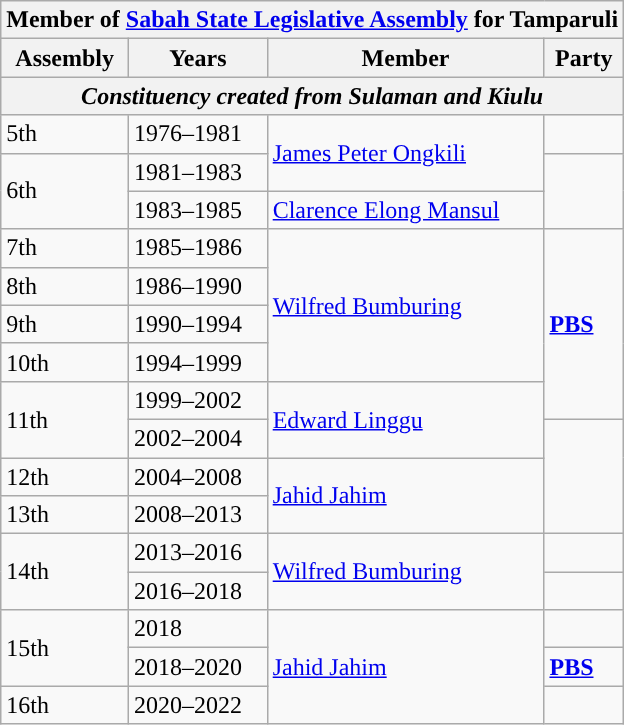<table class="wikitable">
<tr>
<th colspan="4">Member of <a href='#'>Sabah State Legislative Assembly</a> for Tamparuli</th>
</tr>
<tr>
<th>Assembly</th>
<th>Years</th>
<th>Member</th>
<th>Party</th>
</tr>
<tr>
<th colspan="4" align="center"><em>Constituency created from Sulaman and Kiulu</em></th>
</tr>
<tr>
<td>5th</td>
<td>1976–1981</td>
<td rowspan="2"><a href='#'>James Peter Ongkili</a></td>
<td></td>
</tr>
<tr>
<td rowspan="2">6th</td>
<td>1981–1983</td>
<td rowspan="2"></td>
</tr>
<tr>
<td>1983–1985</td>
<td><a href='#'>Clarence Elong Mansul</a></td>
</tr>
<tr>
<td>7th</td>
<td>1985–1986</td>
<td rowspan="4"><a href='#'>Wilfred Bumburing</a></td>
<td rowspan="5"><strong><a href='#'>PBS</a></strong></td>
</tr>
<tr>
<td>8th</td>
<td>1986–1990</td>
</tr>
<tr>
<td>9th</td>
<td>1990–1994</td>
</tr>
<tr>
<td>10th</td>
<td>1994–1999</td>
</tr>
<tr>
<td rowspan=2>11th</td>
<td>1999–2002</td>
<td rowspan=2><a href='#'>Edward Linggu</a></td>
</tr>
<tr>
<td>2002–2004</td>
<td rowspan="3"></td>
</tr>
<tr>
<td>12th</td>
<td>2004–2008</td>
<td rowspan="2"><a href='#'>Jahid Jahim</a></td>
</tr>
<tr>
<td>13th</td>
<td>2008–2013</td>
</tr>
<tr>
<td rowspan="2">14th</td>
<td>2013–2016</td>
<td rowspan="2"><a href='#'>Wilfred Bumburing</a></td>
<td></td>
</tr>
<tr>
<td>2016–2018</td>
<td></td>
</tr>
<tr>
<td rowspan="2">15th</td>
<td>2018</td>
<td rowspan="3"><a href='#'>Jahid Jahim</a></td>
<td></td>
</tr>
<tr>
<td>2018–2020</td>
<td><strong><a href='#'>PBS</a></strong></td>
</tr>
<tr>
<td>16th</td>
<td>2020–2022</td>
<td></td>
</tr>
</table>
